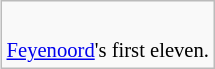<table style="float: right; border: 1px solid #BBBBBB; background: #f9f9f9;">
<tr>
<td><div><br>





















</div></td>
</tr>
<tr style="font-size: 86%;">
<td><a href='#'>Feyenoord</a>'s first eleven.</td>
</tr>
</table>
